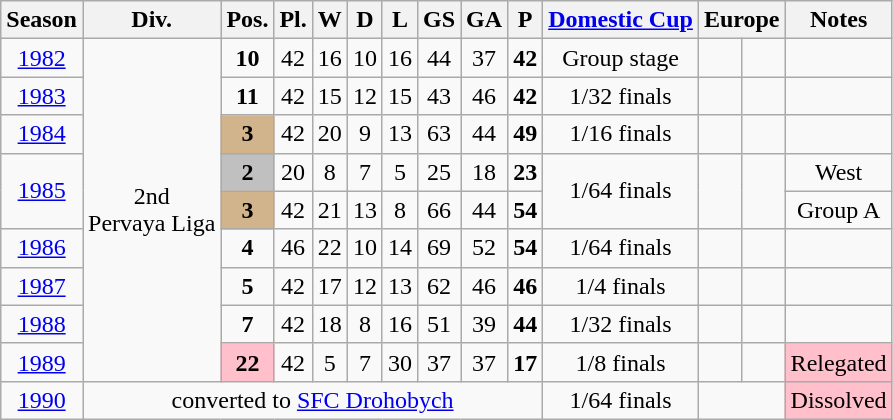<table class="wikitable">
<tr>
<th>Season</th>
<th>Div.</th>
<th>Pos.</th>
<th>Pl.</th>
<th>W</th>
<th>D</th>
<th>L</th>
<th>GS</th>
<th>GA</th>
<th>P</th>
<th><a href='#'>Domestic Cup</a></th>
<th colspan=2>Europe</th>
<th>Notes</th>
</tr>
<tr>
<td align=center><a href='#'>1982</a></td>
<td align=center rowspan="9">2nd<br>Pervaya Liga</td>
<td align=center><strong>10</strong></td>
<td align=center>42</td>
<td align=center>16</td>
<td align=center>10</td>
<td align=center>16</td>
<td align=center>44</td>
<td align=center>37</td>
<td align=center><strong>42</strong></td>
<td align=center>Group stage</td>
<td align=center></td>
<td align=center></td>
<td align=center></td>
</tr>
<tr>
<td align=center><a href='#'>1983</a></td>
<td align=center><strong>11</strong></td>
<td align=center>42</td>
<td align=center>15</td>
<td align=center>12</td>
<td align=center>15</td>
<td align=center>43</td>
<td align=center>46</td>
<td align=center><strong>42</strong></td>
<td align=center>1/32 finals</td>
<td align=center></td>
<td align=center></td>
<td align=center></td>
</tr>
<tr>
<td align=center><a href='#'>1984</a></td>
<td align=center bgcolor=tan><strong>3</strong></td>
<td align=center>42</td>
<td align=center>20</td>
<td align=center>9</td>
<td align=center>13</td>
<td align=center>63</td>
<td align=center>44</td>
<td align=center><strong>49</strong></td>
<td align=center>1/16 finals</td>
<td align=center></td>
<td align=center></td>
<td align=center></td>
</tr>
<tr>
<td align=center rowspan="2"><a href='#'>1985</a></td>
<td align=center bgcolor=silver><strong>2</strong></td>
<td align=center>20</td>
<td align=center>8</td>
<td align=center>7</td>
<td align=center>5</td>
<td align=center>25</td>
<td align=center>18</td>
<td align=center><strong>23</strong></td>
<td align=center rowspan="2">1/64 finals</td>
<td align=center rowspan="2"></td>
<td align=center rowspan="2"></td>
<td align=center>West</td>
</tr>
<tr>
<td align=center bgcolor=tan><strong>3</strong></td>
<td align=center>42</td>
<td align=center>21</td>
<td align=center>13</td>
<td align=center>8</td>
<td align=center>66</td>
<td align=center>44</td>
<td align=center><strong>54</strong></td>
<td align=center>Group A</td>
</tr>
<tr>
<td align=center><a href='#'>1986</a></td>
<td align=center><strong>4</strong></td>
<td align=center>46</td>
<td align=center>22</td>
<td align=center>10</td>
<td align=center>14</td>
<td align=center>69</td>
<td align=center>52</td>
<td align=center><strong>54</strong></td>
<td align=center>1/64 finals</td>
<td align=center></td>
<td align=center></td>
<td align=center></td>
</tr>
<tr>
<td align=center><a href='#'>1987</a></td>
<td align=center><strong>5</strong></td>
<td align=center>42</td>
<td align=center>17</td>
<td align=center>12</td>
<td align=center>13</td>
<td align=center>62</td>
<td align=center>46</td>
<td align=center><strong>46</strong></td>
<td align=center>1/4 finals</td>
<td align=center></td>
<td align=center></td>
<td align=center></td>
</tr>
<tr>
<td align=center><a href='#'>1988</a></td>
<td align=center><strong>7</strong></td>
<td align=center>42</td>
<td align=center>18</td>
<td align=center>8</td>
<td align=center>16</td>
<td align=center>51</td>
<td align=center>39</td>
<td align=center><strong>44</strong></td>
<td align=center>1/32 finals</td>
<td align=center></td>
<td align=center></td>
<td align=center></td>
</tr>
<tr>
<td align=center><a href='#'>1989</a></td>
<td align=center bgcolor=pink><strong>22</strong></td>
<td align=center>42</td>
<td align=center>5</td>
<td align=center>7</td>
<td align=center>30</td>
<td align=center>37</td>
<td align=center>37</td>
<td align=center><strong>17</strong></td>
<td align=center>1/8 finals</td>
<td align=center></td>
<td align=center></td>
<td align=center bgcolor=pink>Relegated</td>
</tr>
<tr>
<td align=center><a href='#'>1990</a></td>
<td align=center colspan="9">converted to <a href='#'>SFC Drohobych</a></td>
<td align=center>1/64 finals</td>
<td align=center colspan="2"></td>
<td align=center bgcolor=pink>Dissolved</td>
</tr>
</table>
